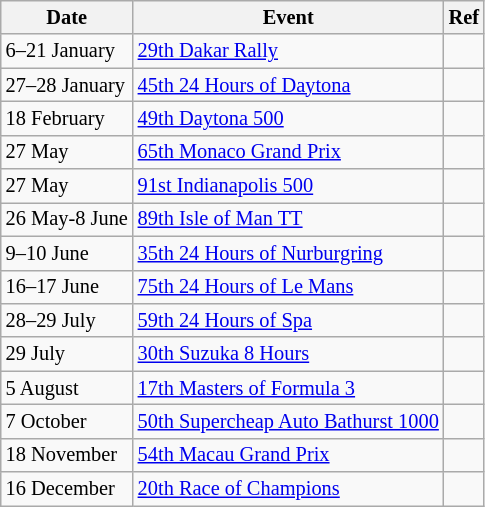<table class="wikitable" style="font-size: 85%">
<tr>
<th>Date</th>
<th>Event</th>
<th>Ref</th>
</tr>
<tr>
<td>6–21 January</td>
<td><a href='#'>29th Dakar Rally</a></td>
<td></td>
</tr>
<tr>
<td>27–28 January</td>
<td><a href='#'>45th 24 Hours of Daytona</a></td>
<td></td>
</tr>
<tr>
<td>18 February</td>
<td><a href='#'>49th Daytona 500</a></td>
<td></td>
</tr>
<tr>
<td>27 May</td>
<td><a href='#'>65th Monaco Grand Prix</a></td>
<td></td>
</tr>
<tr>
<td>27 May</td>
<td><a href='#'>91st Indianapolis 500</a></td>
<td></td>
</tr>
<tr>
<td>26 May-8 June</td>
<td><a href='#'>89th Isle of Man TT</a></td>
<td></td>
</tr>
<tr>
<td>9–10 June</td>
<td><a href='#'>35th 24 Hours of Nurburgring</a></td>
<td></td>
</tr>
<tr>
<td>16–17 June</td>
<td><a href='#'>75th 24 Hours of Le Mans</a></td>
<td></td>
</tr>
<tr>
<td>28–29 July</td>
<td><a href='#'>59th 24 Hours of Spa</a></td>
<td></td>
</tr>
<tr>
<td>29 July</td>
<td><a href='#'>30th Suzuka 8 Hours</a></td>
<td></td>
</tr>
<tr>
<td>5 August</td>
<td><a href='#'>17th Masters of Formula 3</a></td>
<td></td>
</tr>
<tr>
<td>7 October</td>
<td><a href='#'>50th Supercheap Auto Bathurst 1000</a></td>
<td></td>
</tr>
<tr>
<td>18 November</td>
<td><a href='#'>54th Macau Grand Prix</a></td>
<td></td>
</tr>
<tr>
<td>16 December</td>
<td><a href='#'>20th Race of Champions</a></td>
<td></td>
</tr>
</table>
